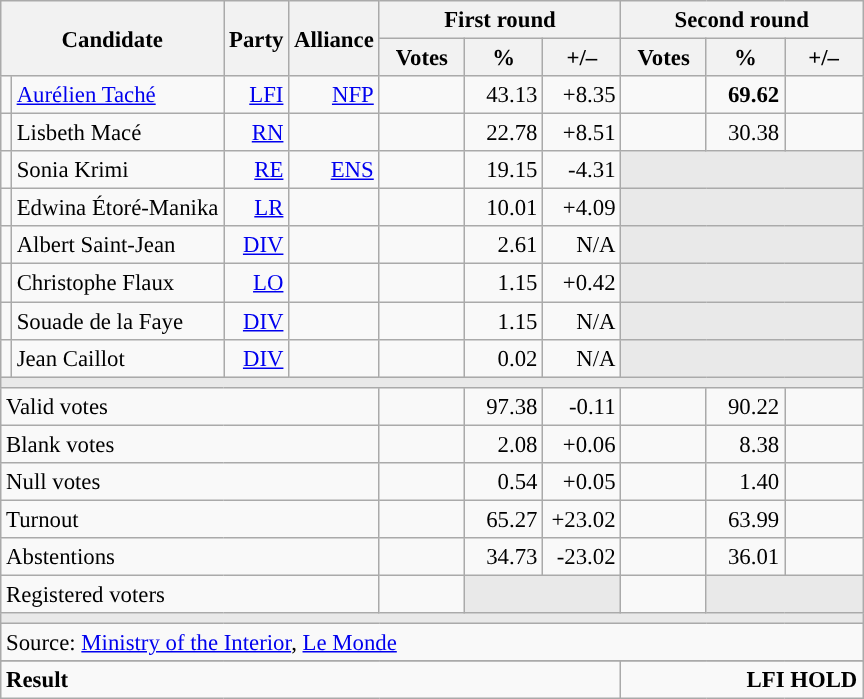<table class="wikitable" style="text-align:right;font-size:95%;">
<tr>
<th rowspan="2" colspan="2">Candidate</th>
<th rowspan="2">Party</th>
<th rowspan="2">Alliance</th>
<th colspan="3">First round</th>
<th colspan="3">Second round</th>
</tr>
<tr>
<th style="width:50px;">Votes</th>
<th style="width:45px;">%</th>
<th style="width:45px;">+/–</th>
<th style="width:50px;">Votes</th>
<th style="width:45px;">%</th>
<th style="width:45px;">+/–</th>
</tr>
<tr>
<td style="color:inherit;background:"></td>
<td style="text-align:left;"><a href='#'>Aurélien Taché</a></td>
<td><a href='#'>LFI</a></td>
<td><a href='#'>NFP</a></td>
<td></td>
<td>43.13</td>
<td>+8.35</td>
<td><strong></strong></td>
<td><strong>69.62</strong></td>
<td></td>
</tr>
<tr>
<td style="color:inherit;background:"></td>
<td style="text-align:left;">Lisbeth Macé</td>
<td><a href='#'>RN</a></td>
<td></td>
<td></td>
<td>22.78</td>
<td>+8.51</td>
<td></td>
<td>30.38</td>
<td></td>
</tr>
<tr>
<td style="color:inherit;background:"></td>
<td style="text-align:left;">Sonia Krimi</td>
<td><a href='#'>RE</a></td>
<td><a href='#'>ENS</a></td>
<td></td>
<td>19.15</td>
<td>-4.31</td>
<td colspan="3" style="background:#E9E9E9;"></td>
</tr>
<tr>
<td style="color:inherit;background:"></td>
<td style="text-align:left;">Edwina Étoré-Manika</td>
<td><a href='#'>LR</a></td>
<td></td>
<td></td>
<td>10.01</td>
<td>+4.09</td>
<td colspan="3" style="background:#E9E9E9;"></td>
</tr>
<tr>
<td style="color:inherit;background:"></td>
<td style="text-align:left;">Albert Saint-Jean</td>
<td><a href='#'>DIV</a></td>
<td></td>
<td></td>
<td>2.61</td>
<td>N/A</td>
<td colspan="3" style="background:#E9E9E9;"></td>
</tr>
<tr>
<td style="color:inherit;background:"></td>
<td style="text-align:left;">Christophe Flaux</td>
<td><a href='#'>LO</a></td>
<td></td>
<td></td>
<td>1.15</td>
<td>+0.42</td>
<td colspan="3" style="background:#E9E9E9;"></td>
</tr>
<tr>
<td style="color:inherit;background:"></td>
<td style="text-align:left;">Souade de la Faye</td>
<td><a href='#'>DIV</a></td>
<td></td>
<td></td>
<td>1.15</td>
<td>N/A</td>
<td colspan="3" style="background:#E9E9E9;"></td>
</tr>
<tr>
<td style="color:inherit;background:"></td>
<td style="text-align:left;">Jean Caillot</td>
<td><a href='#'>DIV</a></td>
<td></td>
<td></td>
<td>0.02</td>
<td>N/A</td>
<td colspan="3" style="background:#E9E9E9;"></td>
</tr>
<tr>
<td colspan="10" style="background:#E9E9E9;"></td>
</tr>
<tr>
<td colspan="4" style="text-align:left;">Valid votes</td>
<td></td>
<td>97.38</td>
<td>-0.11</td>
<td></td>
<td>90.22</td>
<td></td>
</tr>
<tr>
<td colspan="4" style="text-align:left;">Blank votes</td>
<td></td>
<td>2.08</td>
<td>+0.06</td>
<td></td>
<td>8.38</td>
<td></td>
</tr>
<tr>
<td colspan="4" style="text-align:left;">Null votes</td>
<td></td>
<td>0.54</td>
<td>+0.05</td>
<td></td>
<td>1.40</td>
<td></td>
</tr>
<tr>
<td colspan="4" style="text-align:left;">Turnout</td>
<td></td>
<td>65.27</td>
<td>+23.02</td>
<td></td>
<td>63.99</td>
<td></td>
</tr>
<tr>
<td colspan="4" style="text-align:left;">Abstentions</td>
<td></td>
<td>34.73</td>
<td>-23.02</td>
<td></td>
<td>36.01</td>
<td></td>
</tr>
<tr>
<td colspan="4" style="text-align:left;">Registered voters</td>
<td></td>
<td colspan="2" style="background:#E9E9E9;"></td>
<td></td>
<td colspan="2" style="background:#E9E9E9;"></td>
</tr>
<tr>
<td colspan="10" style="background:#E9E9E9;"></td>
</tr>
<tr>
<td colspan="10" style="text-align:left;">Source: <a href='#'>Ministry of the Interior</a>, <a href='#'>Le Monde</a></td>
</tr>
<tr>
</tr>
<tr style="font-weight:bold">
<td colspan="7" style="text-align:left;">Result</td>
<td colspan="7" style="background-color:">LFI HOLD</td>
</tr>
</table>
